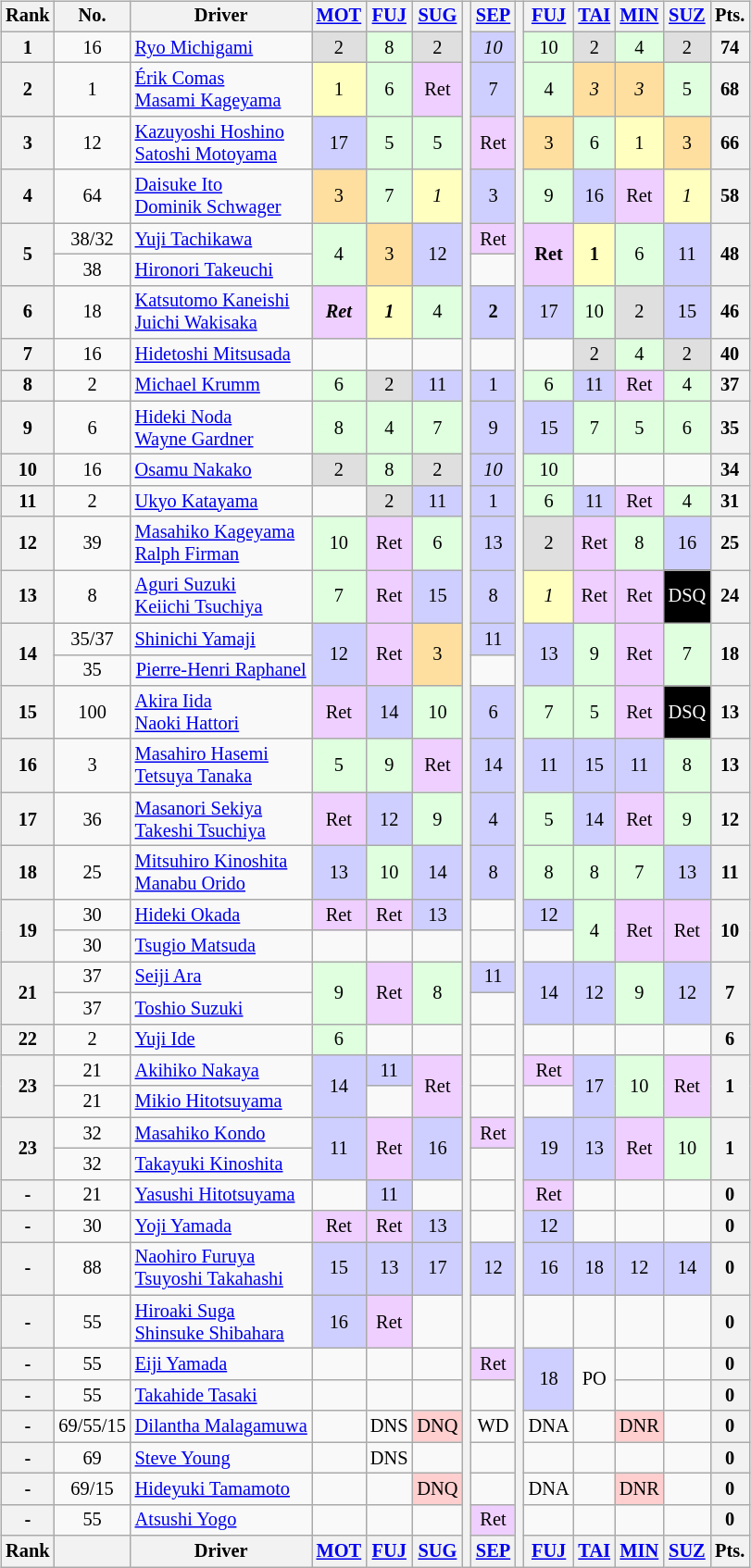<table>
<tr>
<td><br><table class="wikitable" style="font-size:85%; text-align:center">
<tr>
<th>Rank</th>
<th>No.</th>
<th>Driver</th>
<th><a href='#'>MOT</a><br></th>
<th><a href='#'>FUJ</a><br></th>
<th><a href='#'>SUG</a><br></th>
<th rowspan="41"></th>
<th><a href='#'>SEP</a><br></th>
<th rowspan="41"></th>
<th><a href='#'>FUJ</a><br></th>
<th><a href='#'>TAI</a><br></th>
<th><a href='#'>MIN</a><br></th>
<th><a href='#'>SUZ</a><br></th>
<th>Pts.</th>
</tr>
<tr>
<th>1</th>
<td>16</td>
<td align="left"> <a href='#'>Ryo Michigami</a></td>
<td style="background:#DFDFDF;">2</td>
<td style="background:#DFFFDF;">8</td>
<td style="background:#DFDFDF;">2</td>
<td style="background:#CFCFFF;"><em>10</em></td>
<td style="background:#DFFFDF;">10</td>
<td style="background:#DFDFDF;">2</td>
<td style="background:#DFFFDF;">4</td>
<td style="background:#DFDFDF;">2</td>
<th>74</th>
</tr>
<tr>
<th>2</th>
<td>1</td>
<td align="left"> <a href='#'>Érik Comas</a><br> <a href='#'>Masami Kageyama</a></td>
<td style="background:#FFFFBF;">1</td>
<td style="background:#DFFFDF;">6</td>
<td style="background:#EFCFFF;">Ret</td>
<td style="background:#CFCFFF;">7</td>
<td style="background:#DFFFDF;">4</td>
<td style="background:#FFDF9F;"><em>3</em></td>
<td style="background:#FFDF9F;"><em>3</em></td>
<td style="background:#DFFFDF;">5</td>
<th>68</th>
</tr>
<tr>
<th>3</th>
<td>12</td>
<td align="left"> <a href='#'>Kazuyoshi Hoshino</a><br> <a href='#'>Satoshi Motoyama</a></td>
<td style="background:#CFCFFF;">17</td>
<td style="background:#DFFFDF;">5</td>
<td style="background:#DFFFDF;">5</td>
<td style="background:#EFCFFF;">Ret</td>
<td style="background:#FFDF9F;">3</td>
<td style="background:#DFFFDF;">6</td>
<td style="background:#FFFFBF;">1</td>
<td style="background:#FFDF9F;">3</td>
<th>66</th>
</tr>
<tr>
<th>4</th>
<td>64</td>
<td align="left"> <a href='#'>Daisuke Ito</a><br> <a href='#'>Dominik Schwager</a></td>
<td style="background:#FFDF9F;">3</td>
<td style="background:#DFFFDF;">7</td>
<td style="background:#FFFFBF;"><em>1</em></td>
<td style="background:#CFCFFF;">3</td>
<td style="background:#DFFFDF;">9</td>
<td style="background:#CFCFFF;">16</td>
<td style="background:#EFCFFF;">Ret</td>
<td style="background:#FFFFBF;"><em>1</em></td>
<th>58</th>
</tr>
<tr>
<th rowspan="2">5</th>
<td>38/32</td>
<td align="left"> <a href='#'>Yuji Tachikawa</a></td>
<td rowspan="2" style="background:#DFFFDF;">4</td>
<td rowspan="2" style="background:#FFDF9F;">3</td>
<td rowspan="2" style="background:#CFCFFF;">12</td>
<td style="background:#EFCFFF;">Ret</td>
<td rowspan="2" style="background:#EFCFFF;"><strong>Ret</strong></td>
<td rowspan="2" style="background:#FFFFBF;"><strong>1</strong></td>
<td rowspan="2" style="background:#DFFFDF;">6</td>
<td rowspan="2" style="background:#CFCFFF;">11</td>
<th rowspan="2">48</th>
</tr>
<tr>
<td>38</td>
<td align="left"> <a href='#'>Hironori Takeuchi</a></td>
<td></td>
</tr>
<tr>
<th>6</th>
<td>18</td>
<td align="left"> <a href='#'>Katsutomo Kaneishi</a><br> <a href='#'>Juichi Wakisaka</a></td>
<td style="background:#EFCFFF;"><strong><em>Ret</em></strong></td>
<td style="background:#FFFFBF;"><strong><em>1</em></strong></td>
<td style="background:#DFFFDF;">4</td>
<td style="background:#CFCFFF;"><strong>2</strong></td>
<td style="background:#CFCFFF;">17</td>
<td style="background:#DFFFDF;">10</td>
<td style="background:#DFDFDF;">2</td>
<td style="background:#CFCFFF;">15</td>
<th>46</th>
</tr>
<tr>
<th>7</th>
<td>16</td>
<td align="left"> <a href='#'>Hidetoshi Mitsusada</a></td>
<td></td>
<td></td>
<td></td>
<td></td>
<td></td>
<td style="background:#DFDFDF;">2</td>
<td style="background:#DFFFDF;">4</td>
<td style="background:#DFDFDF;">2</td>
<th>40</th>
</tr>
<tr>
<th>8</th>
<td>2</td>
<td align="left"> <a href='#'>Michael Krumm</a></td>
<td style="background:#DFFFDF;">6</td>
<td style="background:#DFDFDF;">2</td>
<td style="background:#CFCFFF;">11</td>
<td style="background:#CFCFFF;">1</td>
<td style="background:#DFFFDF;">6</td>
<td style="background:#CFCFFF;">11</td>
<td style="background:#EFCFFF;">Ret</td>
<td style="background:#DFFFDF;">4</td>
<th>37</th>
</tr>
<tr>
<th>9</th>
<td>6</td>
<td align="left"> <a href='#'>Hideki Noda</a><br> <a href='#'>Wayne Gardner</a></td>
<td style="background:#DFFFDF;">8</td>
<td style="background:#DFFFDF;">4</td>
<td style="background:#DFFFDF;">7</td>
<td style="background:#CFCFFF;">9</td>
<td style="background:#CFCFFF;">15</td>
<td style="background:#DFFFDF;">7</td>
<td style="background:#DFFFDF;">5</td>
<td style="background:#DFFFDF;">6</td>
<th>35</th>
</tr>
<tr>
<th>10</th>
<td>16</td>
<td align="left"> <a href='#'>Osamu Nakako</a></td>
<td style="background:#DFDFDF;">2</td>
<td style="background:#DFFFDF;">8</td>
<td style="background:#DFDFDF;">2</td>
<td style="background:#CFCFFF;"><em>10</em></td>
<td style="background:#DFFFDF;">10</td>
<td></td>
<td></td>
<td></td>
<th>34</th>
</tr>
<tr>
<th>11</th>
<td>2</td>
<td align="left"> <a href='#'>Ukyo Katayama</a></td>
<td></td>
<td style="background:#DFDFDF;">2</td>
<td style="background:#CFCFFF;">11</td>
<td style="background:#CFCFFF;">1</td>
<td style="background:#DFFFDF;">6</td>
<td style="background:#CFCFFF;">11</td>
<td style="background:#EFCFFF;">Ret</td>
<td style="background:#DFFFDF;">4</td>
<th>31</th>
</tr>
<tr>
<th>12</th>
<td>39</td>
<td align="left"> <a href='#'>Masahiko Kageyama</a><br> <a href='#'>Ralph Firman</a></td>
<td style="background:#DFFFDF;">10</td>
<td style="background:#EFCFFF;">Ret</td>
<td style="background:#DFFFDF;">6</td>
<td style="background:#CFCFFF;">13</td>
<td style="background:#DFDFDF;">2</td>
<td style="background:#EFCFFF;">Ret</td>
<td style="background:#DFFFDF;">8</td>
<td style="background:#CFCFFF;">16</td>
<th>25</th>
</tr>
<tr>
<th>13</th>
<td>8</td>
<td align="left"> <a href='#'>Aguri Suzuki</a><br> <a href='#'>Keiichi Tsuchiya</a></td>
<td style="background:#DFFFDF;">7</td>
<td style="background:#EFCFFF;">Ret</td>
<td style="background:#CFCFFF;">15</td>
<td style="background:#CFCFFF;">8</td>
<td style="background:#FFFFBF;"><em>1</em></td>
<td style="background:#EFCFFF;">Ret</td>
<td style="background:#EFCFFF;">Ret</td>
<td style="background:#000000; color:white">DSQ</td>
<th>24</th>
</tr>
<tr>
<th rowspan="2">14</th>
<td>35/37</td>
<td align="left"> <a href='#'>Shinichi Yamaji</a></td>
<td rowspan="2" style="background:#CFCFFF;">12</td>
<td rowspan="2" style="background:#EFCFFF;">Ret</td>
<td rowspan="2" style="background:#FFDF9F;">3</td>
<td style="background:#CFCFFF;">11</td>
<td rowspan="2" style="background:#CFCFFF;">13</td>
<td rowspan="2" style="background:#DFFFDF;">9</td>
<td rowspan="2" style="background:#EFCFFF;">Ret</td>
<td rowspan="2" style="background:#DFFFDF;">7</td>
<th rowspan="2">18</th>
</tr>
<tr>
<td>35</td>
<td> <a href='#'>Pierre-Henri Raphanel</a></td>
<td></td>
</tr>
<tr>
<th>15</th>
<td>100</td>
<td align="left"> <a href='#'>Akira Iida</a><br> <a href='#'>Naoki Hattori</a></td>
<td style="background:#EFCFFF;">Ret</td>
<td style="background:#CFCFFF;">14</td>
<td style="background:#DFFFDF;">10</td>
<td style="background:#CFCFFF;">6</td>
<td style="background:#DFFFDF;">7</td>
<td style="background:#DFFFDF;">5</td>
<td style="background:#EFCFFF;">Ret</td>
<td style="background:#000000; color:white">DSQ</td>
<th>13</th>
</tr>
<tr>
<th>16</th>
<td>3</td>
<td align="left"> <a href='#'>Masahiro Hasemi</a><br> <a href='#'>Tetsuya Tanaka</a></td>
<td style="background:#DFFFDF;">5</td>
<td style="background:#DFFFDF;">9</td>
<td style="background:#EFCFFF;">Ret</td>
<td style="background:#CFCFFF;">14</td>
<td style="background:#CFCFFF;">11</td>
<td style="background:#CFCFFF;">15</td>
<td style="background:#CFCFFF;">11</td>
<td style="background:#DFFFDF;">8</td>
<th>13</th>
</tr>
<tr>
<th>17</th>
<td>36</td>
<td align="left"> <a href='#'>Masanori Sekiya</a><br> <a href='#'>Takeshi Tsuchiya</a></td>
<td style="background:#EFCFFF;">Ret</td>
<td style="background:#CFCFFF;">12</td>
<td style="background:#DFFFDF;">9</td>
<td style="background:#CFCFFF;">4</td>
<td style="background:#DFFFDF;">5</td>
<td style="background:#CFCFFF;">14</td>
<td style="background:#EFCFFF;">Ret</td>
<td style="background:#DFFFDF;">9</td>
<th>12</th>
</tr>
<tr>
<th>18</th>
<td>25</td>
<td align="left"> <a href='#'>Mitsuhiro Kinoshita</a> <br> <a href='#'>Manabu Orido</a></td>
<td style="background:#CFCFFF;">13</td>
<td style="background:#DFFFDF;">10</td>
<td style="background:#CFCFFF;">14</td>
<td style="background:#CFCFFF;">8</td>
<td style="background:#DFFFDF;">8</td>
<td style="background:#DFFFDF;">8</td>
<td style="background:#DFFFDF;">7</td>
<td style="background:#CFCFFF;">13</td>
<th>11</th>
</tr>
<tr>
<th rowspan="2">19</th>
<td>30</td>
<td align="left"> <a href='#'>Hideki Okada</a></td>
<td style="background:#EFCFFF;">Ret</td>
<td style="background:#EFCFFF;">Ret</td>
<td style="background:#CFCFFF;">13</td>
<td></td>
<td style="background:#CFCFFF;">12</td>
<td rowspan="2" style="background:#DFFFDF;">4</td>
<td rowspan="2" style="background:#EFCFFF;">Ret</td>
<td rowspan="2" style="background:#EFCFFF;">Ret</td>
<th rowspan="2">10</th>
</tr>
<tr>
<td>30</td>
<td align="left"> <a href='#'>Tsugio Matsuda</a></td>
<td></td>
<td></td>
<td></td>
<td></td>
<td></td>
</tr>
<tr>
<th rowspan="2">21</th>
<td>37</td>
<td align="left"> <a href='#'>Seiji Ara</a></td>
<td rowspan="2" style="background:#DFFFDF;">9</td>
<td rowspan="2" style="background:#EFCFFF;">Ret</td>
<td rowspan="2" style="background:#DFFFDF;">8</td>
<td style="background:#CFCFFF;">11</td>
<td rowspan="2" style="background:#CFCFFF;">14</td>
<td rowspan="2" style="background:#CFCFFF;">12</td>
<td rowspan="2" style="background:#DFFFDF;">9</td>
<td rowspan="2" style="background:#CFCFFF;">12</td>
<th rowspan="2">7</th>
</tr>
<tr>
<td>37</td>
<td align="left"> <a href='#'>Toshio Suzuki</a></td>
<td></td>
</tr>
<tr>
<th>22</th>
<td>2</td>
<td align="left"> <a href='#'>Yuji Ide</a></td>
<td style="background:#DFFFDF;">6</td>
<td></td>
<td></td>
<td></td>
<td></td>
<td></td>
<td></td>
<td></td>
<th>6</th>
</tr>
<tr>
<th rowspan="2">23</th>
<td>21</td>
<td align="left"> <a href='#'>Akihiko Nakaya</a></td>
<td rowspan="2" style="background:#CFCFFF;">14</td>
<td style="background:#CFCFFF;">11</td>
<td rowspan="2" style="background:#EFCFFF;">Ret</td>
<td></td>
<td style="background:#EFCFFF;">Ret</td>
<td rowspan="2" style="background:#CFCFFF;">17</td>
<td rowspan="2" style="background:#DFFFDF;">10</td>
<td rowspan="2" style="background:#EFCFFF;">Ret</td>
<th rowspan="2">1</th>
</tr>
<tr>
<td>21</td>
<td align="left"> <a href='#'>Mikio Hitotsuyama</a></td>
<td></td>
<td></td>
<td></td>
</tr>
<tr>
<th rowspan="2">23</th>
<td>32</td>
<td align="left"> <a href='#'>Masahiko Kondo</a></td>
<td rowspan="2" style="background:#CFCFFF;">11</td>
<td rowspan="2" style="background:#EFCFFF;">Ret</td>
<td rowspan="2" style="background:#CFCFFF;">16</td>
<td style="background:#EFCFFF;">Ret</td>
<td rowspan="2" style="background:#CFCFFF;">19</td>
<td rowspan="2" style="background:#CFCFFF;">13</td>
<td rowspan="2" style="background:#EFCFFF;">Ret</td>
<td rowspan="2" style="background:#DFFFDF;">10</td>
<th rowspan="2">1</th>
</tr>
<tr>
<td>32</td>
<td align="left"> <a href='#'>Takayuki Kinoshita</a></td>
<td></td>
</tr>
<tr>
<th>-</th>
<td>21</td>
<td align="left"> <a href='#'>Yasushi Hitotsuyama</a></td>
<td></td>
<td style="background:#CFCFFF;">11</td>
<td></td>
<td></td>
<td style="background:#EFCFFF;">Ret</td>
<td></td>
<td></td>
<td></td>
<th>0</th>
</tr>
<tr>
<th>-</th>
<td>30</td>
<td align="left"> <a href='#'>Yoji Yamada</a></td>
<td style="background:#EFCFFF;">Ret</td>
<td style="background:#EFCFFF;">Ret</td>
<td style="background:#CFCFFF;">13</td>
<td></td>
<td style="background:#CFCFFF;">12</td>
<td></td>
<td></td>
<td></td>
<th>0</th>
</tr>
<tr>
<th>-</th>
<td>88</td>
<td align="left"> <a href='#'>Naohiro Furuya</a> <br> <a href='#'>Tsuyoshi Takahashi</a></td>
<td style="background:#CFCFFF;">15</td>
<td style="background:#CFCFFF;">13</td>
<td style="background:#CFCFFF;">17</td>
<td style="background:#CFCFFF;">12</td>
<td style="background:#CFCFFF;">16</td>
<td style="background:#CFCFFF;">18</td>
<td style="background:#CFCFFF;">12</td>
<td style="background:#CFCFFF;">14</td>
<th>0</th>
</tr>
<tr>
<th>-</th>
<td>55</td>
<td align="left"> <a href='#'>Hiroaki Suga</a> <br> <a href='#'>Shinsuke Shibahara</a></td>
<td style="background:#CFCFFF;">16</td>
<td style="background:#EFCFFF;">Ret</td>
<td></td>
<td></td>
<td></td>
<td></td>
<td></td>
<td></td>
<th>0</th>
</tr>
<tr>
<th>-</th>
<td>55</td>
<td align="left"> <a href='#'>Eiji Yamada</a></td>
<td></td>
<td></td>
<td></td>
<td style="background:#EFCFFF;">Ret</td>
<td rowspan="2" style="background:#CFCFFF;">18</td>
<td rowspan="2">PO</td>
<td></td>
<td></td>
<th>0</th>
</tr>
<tr>
<th>-</th>
<td>55</td>
<td align="left"> <a href='#'>Takahide Tasaki</a></td>
<td></td>
<td></td>
<td></td>
<td></td>
<td></td>
<td></td>
<th>0</th>
</tr>
<tr>
<th>-</th>
<td>69/55/15</td>
<td align="left"> <a href='#'>Dilantha Malagamuwa</a></td>
<td></td>
<td>DNS</td>
<td style="background:#FFCFCF;">DNQ</td>
<td>WD</td>
<td>DNA</td>
<td></td>
<td style="background:#FFCFCF;">DNR</td>
<td></td>
<th>0</th>
</tr>
<tr>
<th>-</th>
<td>69</td>
<td align="left"> <a href='#'>Steve Young</a></td>
<td></td>
<td>DNS</td>
<td></td>
<td></td>
<td></td>
<td></td>
<td></td>
<td></td>
<th>0</th>
</tr>
<tr>
<th>-</th>
<td>69/15</td>
<td align="left"> <a href='#'>Hideyuki Tamamoto</a></td>
<td></td>
<td></td>
<td style="background:#FFCFCF;">DNQ</td>
<td></td>
<td>DNA</td>
<td></td>
<td style="background:#FFCFCF;">DNR</td>
<td></td>
<th>0</th>
</tr>
<tr>
<th>-</th>
<td>55</td>
<td align="left"> <a href='#'>Atsushi Yogo</a></td>
<td></td>
<td></td>
<td></td>
<td style="background:#EFCFFF;">Ret</td>
<td></td>
<td></td>
<td></td>
<td></td>
<th>0</th>
</tr>
<tr>
<th>Rank</th>
<th></th>
<th>Driver</th>
<th><a href='#'>MOT</a><br></th>
<th><a href='#'>FUJ</a><br></th>
<th><a href='#'>SUG</a><br></th>
<th><a href='#'>SEP</a><br></th>
<th><a href='#'>FUJ</a><br></th>
<th><a href='#'>TAI</a><br></th>
<th><a href='#'>MIN</a><br></th>
<th><a href='#'>SUZ</a><br></th>
<th>Pts.</th>
</tr>
</table>
</td>
<td valign="top"><br></td>
</tr>
</table>
